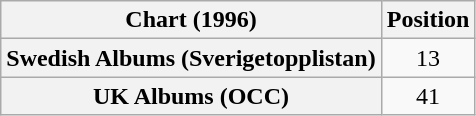<table class="wikitable sortable plainrowheaders" style="text-align:center">
<tr>
<th scope="col">Chart (1996)</th>
<th scope="col">Position</th>
</tr>
<tr>
<th scope="row">Swedish Albums (Sverigetopplistan)</th>
<td>13</td>
</tr>
<tr>
<th scope="row">UK Albums (OCC)</th>
<td>41</td>
</tr>
</table>
